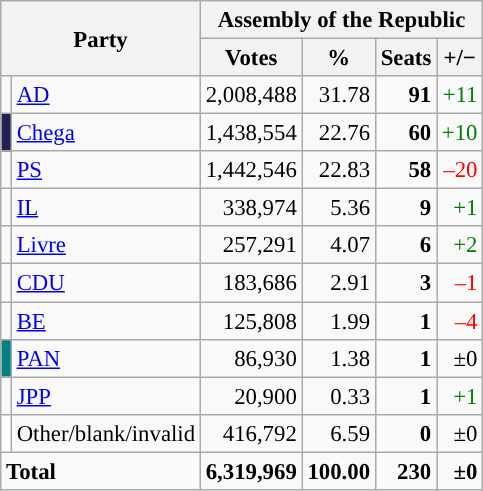<table class="wikitable" style="text-align:right; font-size:95%;">
<tr>
<th colspan="2" rowspan="2">Party</th>
<th colspan="4">Assembly of the Republic</th>
</tr>
<tr>
<th>Votes</th>
<th>%</th>
<th>Seats</th>
<th>+/−</th>
</tr>
<tr>
<td style="background:"></td>
<td align="left"><a href='#'>AD</a></td>
<td>2,008,488</td>
<td>31.78</td>
<td><strong>91</strong></td>
<td style="color:green;">+11</td>
</tr>
<tr>
<td style="background:#202056;"></td>
<td align="left"><a href='#'>Chega</a></td>
<td>1,438,554</td>
<td>22.76</td>
<td><strong>60</strong></td>
<td style="color:green;">+10</td>
</tr>
<tr>
<td style="background:"></td>
<td align="left"><a href='#'>PS</a></td>
<td>1,442,546</td>
<td>22.83</td>
<td><strong>58</strong></td>
<td style="color:red;">–20</td>
</tr>
<tr>
<td style="background:"></td>
<td align="left"><a href='#'>IL</a></td>
<td>338,974</td>
<td>5.36</td>
<td><strong>9</strong></td>
<td style="color:green;">+1</td>
</tr>
<tr>
<td style="background:"></td>
<td align="left"><a href='#'>Livre</a></td>
<td>257,291</td>
<td>4.07</td>
<td><strong>6</strong></td>
<td style="color:green;">+2</td>
</tr>
<tr>
<td style="background:"></td>
<td align="left"><a href='#'>CDU</a></td>
<td>183,686</td>
<td>2.91</td>
<td><strong>3</strong></td>
<td style="color:red;">–1</td>
</tr>
<tr>
<td style="background:"></td>
<td align="left"><a href='#'>BE</a></td>
<td>125,808</td>
<td>1.99</td>
<td><strong>1</strong></td>
<td style="color:red;">–4</td>
</tr>
<tr>
<td style="background:teal;"></td>
<td align="left"><a href='#'>PAN</a></td>
<td>86,930</td>
<td>1.38</td>
<td><strong>1</strong></td>
<td>±0</td>
</tr>
<tr>
<td style="background:"></td>
<td align="left"><a href='#'>JPP</a></td>
<td>20,900</td>
<td>0.33</td>
<td><strong>1</strong></td>
<td style="color:green;">+1</td>
</tr>
<tr>
<td style="background:white;"></td>
<td align="left">Other/blank/invalid</td>
<td>416,792</td>
<td>6.59</td>
<td><strong>0</strong></td>
<td>±0</td>
</tr>
<tr style="font-weight:bold">
<td colspan="2" align="left">Total</td>
<td>6,319,969</td>
<td>100.00</td>
<td>230</td>
<td>±0</td>
</tr>
</table>
